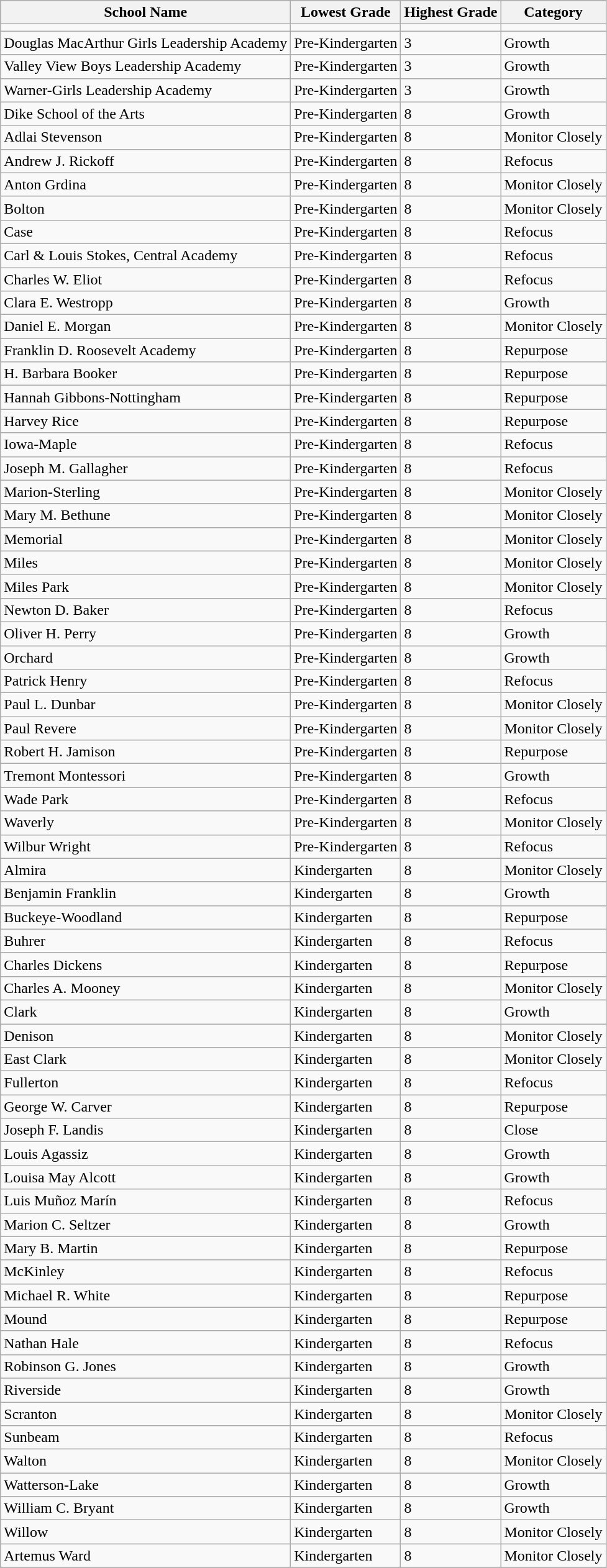<table class="wikitable">
<tr>
<th>School Name</th>
<th>Lowest Grade</th>
<th>Highest Grade</th>
<th>Category</th>
</tr>
<tr>
<td></td>
<td></td>
<td></td>
<td></td>
</tr>
<tr>
<td>Douglas MacArthur Girls Leadership Academy</td>
<td>Pre-Kindergarten</td>
<td>3</td>
<td>Growth</td>
</tr>
<tr>
<td>Valley View Boys Leadership Academy</td>
<td>Pre-Kindergarten</td>
<td>3</td>
<td>Growth</td>
</tr>
<tr>
<td>Warner-Girls Leadership Academy</td>
<td>Pre-Kindergarten</td>
<td>3</td>
<td>Growth</td>
</tr>
<tr>
<td>Dike School of the Arts</td>
<td>Pre-Kindergarten</td>
<td>8</td>
<td>Growth</td>
</tr>
<tr>
<td>Adlai Stevenson</td>
<td>Pre-Kindergarten</td>
<td>8</td>
<td>Monitor Closely</td>
</tr>
<tr>
<td>Andrew J. Rickoff</td>
<td>Pre-Kindergarten</td>
<td>8</td>
<td>Refocus</td>
</tr>
<tr>
<td>Anton Grdina</td>
<td>Pre-Kindergarten</td>
<td>8</td>
<td>Monitor Closely</td>
</tr>
<tr>
<td>Bolton</td>
<td>Pre-Kindergarten</td>
<td>8</td>
<td>Monitor Closely</td>
</tr>
<tr>
<td>Case</td>
<td>Pre-Kindergarten</td>
<td>8</td>
<td>Refocus</td>
</tr>
<tr>
<td>Carl & Louis Stokes, Central Academy</td>
<td>Pre-Kindergarten</td>
<td>8</td>
<td>Refocus</td>
</tr>
<tr>
<td>Charles W. Eliot</td>
<td>Pre-Kindergarten</td>
<td>8</td>
<td>Refocus</td>
</tr>
<tr>
<td>Clara E. Westropp</td>
<td>Pre-Kindergarten</td>
<td>8</td>
<td>Growth</td>
</tr>
<tr>
<td>Daniel E. Morgan</td>
<td>Pre-Kindergarten</td>
<td>8</td>
<td>Monitor Closely</td>
</tr>
<tr>
<td>Franklin D. Roosevelt Academy</td>
<td>Pre-Kindergarten</td>
<td>8</td>
<td>Repurpose</td>
</tr>
<tr>
<td>H. Barbara Booker</td>
<td>Pre-Kindergarten</td>
<td>8</td>
<td>Repurpose</td>
</tr>
<tr>
<td>Hannah Gibbons-Nottingham</td>
<td>Pre-Kindergarten</td>
<td>8</td>
<td>Repurpose</td>
</tr>
<tr>
<td>Harvey Rice</td>
<td>Pre-Kindergarten</td>
<td>8</td>
<td>Repurpose</td>
</tr>
<tr>
<td>Iowa-Maple</td>
<td>Pre-Kindergarten</td>
<td>8</td>
<td>Refocus</td>
</tr>
<tr>
<td>Joseph M. Gallagher</td>
<td>Pre-Kindergarten</td>
<td>8</td>
<td>Refocus</td>
</tr>
<tr>
<td>Marion-Sterling</td>
<td>Pre-Kindergarten</td>
<td>8</td>
<td>Monitor Closely</td>
</tr>
<tr>
<td>Mary M. Bethune</td>
<td>Pre-Kindergarten</td>
<td>8</td>
<td>Monitor Closely</td>
</tr>
<tr>
<td>Memorial</td>
<td>Pre-Kindergarten</td>
<td>8</td>
<td>Monitor Closely</td>
</tr>
<tr>
<td>Miles</td>
<td>Pre-Kindergarten</td>
<td>8</td>
<td>Monitor Closely</td>
</tr>
<tr>
<td>Miles Park</td>
<td>Pre-Kindergarten</td>
<td>8</td>
<td>Monitor Closely</td>
</tr>
<tr>
<td>Newton D. Baker</td>
<td>Pre-Kindergarten</td>
<td>8</td>
<td>Refocus</td>
</tr>
<tr>
<td>Oliver H. Perry</td>
<td>Pre-Kindergarten</td>
<td>8</td>
<td>Growth</td>
</tr>
<tr>
<td>Orchard</td>
<td>Pre-Kindergarten</td>
<td>8</td>
<td>Growth</td>
</tr>
<tr>
<td>Patrick Henry</td>
<td>Pre-Kindergarten</td>
<td>8</td>
<td>Refocus</td>
</tr>
<tr>
<td>Paul L. Dunbar</td>
<td>Pre-Kindergarten</td>
<td>8</td>
<td>Monitor Closely</td>
</tr>
<tr>
<td>Paul Revere</td>
<td>Pre-Kindergarten</td>
<td>8</td>
<td>Monitor Closely</td>
</tr>
<tr>
<td>Robert H. Jamison</td>
<td>Pre-Kindergarten</td>
<td>8</td>
<td>Repurpose</td>
</tr>
<tr>
<td>Tremont Montessori</td>
<td>Pre-Kindergarten</td>
<td>8</td>
<td>Growth</td>
</tr>
<tr>
<td>Wade Park</td>
<td>Pre-Kindergarten</td>
<td>8</td>
<td>Refocus</td>
</tr>
<tr>
<td>Waverly</td>
<td>Pre-Kindergarten</td>
<td>8</td>
<td>Monitor Closely</td>
</tr>
<tr>
<td>Wilbur Wright</td>
<td>Pre-Kindergarten</td>
<td>8</td>
<td>Refocus</td>
</tr>
<tr>
<td>Almira</td>
<td>Kindergarten</td>
<td>8</td>
<td>Monitor Closely</td>
</tr>
<tr>
<td>Benjamin Franklin</td>
<td>Kindergarten</td>
<td>8</td>
<td>Growth</td>
</tr>
<tr>
<td>Buckeye-Woodland</td>
<td>Kindergarten</td>
<td>8</td>
<td>Repurpose</td>
</tr>
<tr>
<td>Buhrer</td>
<td>Kindergarten</td>
<td>8</td>
<td>Refocus</td>
</tr>
<tr>
<td>Charles Dickens</td>
<td>Kindergarten</td>
<td>8</td>
<td>Repurpose</td>
</tr>
<tr>
<td>Charles A. Mooney</td>
<td>Kindergarten</td>
<td>8</td>
<td>Monitor Closely</td>
</tr>
<tr>
<td>Clark</td>
<td>Kindergarten</td>
<td>8</td>
<td>Growth</td>
</tr>
<tr>
<td>Denison</td>
<td>Kindergarten</td>
<td>8</td>
<td>Monitor Closely</td>
</tr>
<tr>
<td>East Clark</td>
<td>Kindergarten</td>
<td>8</td>
<td>Monitor Closely</td>
</tr>
<tr>
<td>Fullerton</td>
<td>Kindergarten</td>
<td>8</td>
<td>Refocus</td>
</tr>
<tr>
<td>George W. Carver</td>
<td>Kindergarten</td>
<td>8</td>
<td>Repurpose</td>
</tr>
<tr>
<td>Joseph F. Landis</td>
<td>Kindergarten</td>
<td>8</td>
<td>Close</td>
</tr>
<tr>
<td>Louis Agassiz</td>
<td>Kindergarten</td>
<td>8</td>
<td>Growth</td>
</tr>
<tr>
<td>Louisa May Alcott</td>
<td>Kindergarten</td>
<td>8</td>
<td>Growth</td>
</tr>
<tr>
<td>Luis Muñoz Marín</td>
<td>Kindergarten</td>
<td>8</td>
<td>Refocus</td>
</tr>
<tr>
<td>Marion C. Seltzer</td>
<td>Kindergarten</td>
<td>8</td>
<td>Growth</td>
</tr>
<tr>
<td>Mary B. Martin</td>
<td>Kindergarten</td>
<td>8</td>
<td>Repurpose</td>
</tr>
<tr>
<td>McKinley</td>
<td>Kindergarten</td>
<td>8</td>
<td>Refocus</td>
</tr>
<tr>
<td>Michael R. White</td>
<td>Kindergarten</td>
<td>8</td>
<td>Repurpose</td>
</tr>
<tr>
<td>Mound</td>
<td>Kindergarten</td>
<td>8</td>
<td>Repurpose</td>
</tr>
<tr>
<td>Nathan Hale</td>
<td>Kindergarten</td>
<td>8</td>
<td>Refocus</td>
</tr>
<tr>
<td>Robinson G. Jones</td>
<td>Kindergarten</td>
<td>8</td>
<td>Growth</td>
</tr>
<tr>
<td>Riverside</td>
<td>Kindergarten</td>
<td>8</td>
<td>Growth</td>
</tr>
<tr>
<td>Scranton</td>
<td>Kindergarten</td>
<td>8</td>
<td>Monitor Closely</td>
</tr>
<tr>
<td>Sunbeam</td>
<td>Kindergarten</td>
<td>8</td>
<td>Refocus</td>
</tr>
<tr>
<td>Walton</td>
<td>Kindergarten</td>
<td>8</td>
<td>Monitor Closely</td>
</tr>
<tr>
<td>Watterson-Lake</td>
<td>Kindergarten</td>
<td>8</td>
<td>Growth</td>
</tr>
<tr>
<td>William C. Bryant</td>
<td>Kindergarten</td>
<td>8</td>
<td>Growth</td>
</tr>
<tr>
<td>Willow</td>
<td>Kindergarten</td>
<td>8</td>
<td>Monitor Closely</td>
</tr>
<tr>
<td>Artemus Ward</td>
<td>Kindergarten</td>
<td>8</td>
<td>Monitor Closely</td>
</tr>
<tr>
</tr>
</table>
